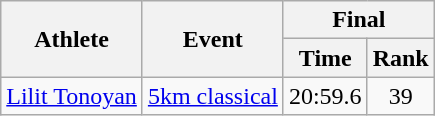<table class="wikitable">
<tr>
<th rowspan="2">Athlete</th>
<th rowspan="2">Event</th>
<th colspan="2">Final</th>
</tr>
<tr>
<th>Time</th>
<th>Rank</th>
</tr>
<tr>
<td rowspan="1"><a href='#'>Lilit Tonoyan</a></td>
<td><a href='#'>5km classical</a></td>
<td align="center">20:59.6</td>
<td align="center">39</td>
</tr>
</table>
